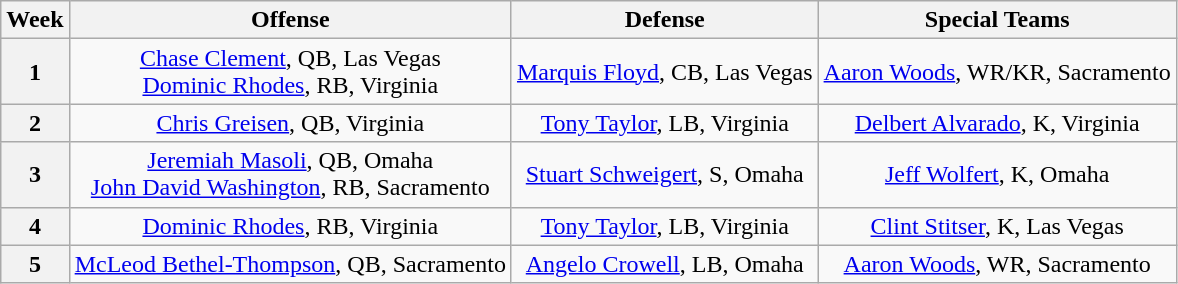<table class="wikitable">
<tr>
<th>Week</th>
<th>Offense</th>
<th>Defense</th>
<th>Special Teams</th>
</tr>
<tr align=center>
<th>1</th>
<td><a href='#'>Chase Clement</a>, QB, Las Vegas<br><a href='#'>Dominic Rhodes</a>, RB, Virginia</td>
<td><a href='#'>Marquis Floyd</a>, CB, Las Vegas</td>
<td><a href='#'>Aaron Woods</a>, WR/KR, Sacramento</td>
</tr>
<tr align=center>
<th>2</th>
<td><a href='#'>Chris Greisen</a>, QB, Virginia</td>
<td><a href='#'>Tony Taylor</a>, LB, Virginia</td>
<td><a href='#'>Delbert Alvarado</a>, K, Virginia</td>
</tr>
<tr align=center>
<th>3</th>
<td><a href='#'>Jeremiah Masoli</a>, QB, Omaha<br><a href='#'>John David Washington</a>, RB, Sacramento</td>
<td><a href='#'>Stuart Schweigert</a>, S, Omaha</td>
<td><a href='#'>Jeff Wolfert</a>, K, Omaha</td>
</tr>
<tr align=center>
<th>4</th>
<td><a href='#'>Dominic Rhodes</a>, RB, Virginia</td>
<td><a href='#'>Tony Taylor</a>, LB, Virginia</td>
<td><a href='#'>Clint Stitser</a>, K, Las Vegas</td>
</tr>
<tr align=center>
<th>5</th>
<td><a href='#'>McLeod Bethel-Thompson</a>, QB, Sacramento</td>
<td><a href='#'>Angelo Crowell</a>, LB, Omaha</td>
<td><a href='#'>Aaron Woods</a>, WR, Sacramento</td>
</tr>
</table>
